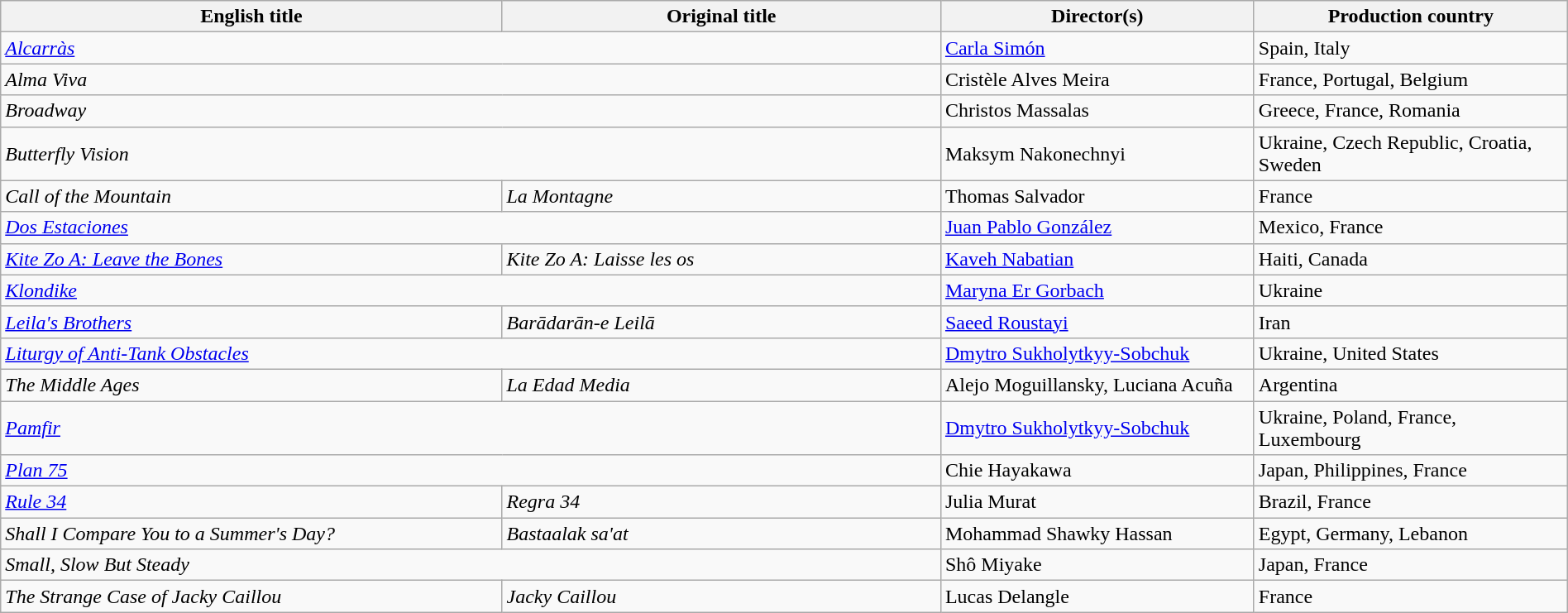<table class="wikitable" width=100%>
<tr>
<th scope="col" width="32%">English title</th>
<th scope="col" width="28%">Original title</th>
<th scope="col" width="20%">Director(s)</th>
<th scope="col" width="20%">Production country</th>
</tr>
<tr>
<td colspan=2><em><a href='#'>Alcarràs</a></em></td>
<td><a href='#'>Carla Simón</a></td>
<td>Spain, Italy</td>
</tr>
<tr>
<td colspan=2><em>Alma Viva</em></td>
<td>Cristèle Alves Meira</td>
<td>France, Portugal, Belgium</td>
</tr>
<tr>
<td colspan=2><em>Broadway</em></td>
<td>Christos Massalas</td>
<td>Greece, France, Romania</td>
</tr>
<tr>
<td colspan=2><em>Butterfly Vision</em></td>
<td>Maksym Nakonechnyi</td>
<td>Ukraine, Czech Republic, Croatia, Sweden</td>
</tr>
<tr>
<td><em>Call of the Mountain</em></td>
<td><em>La Montagne</em></td>
<td>Thomas Salvador</td>
<td>France</td>
</tr>
<tr>
<td colspan=2><em><a href='#'>Dos Estaciones</a></em></td>
<td><a href='#'>Juan Pablo González</a></td>
<td>Mexico, France</td>
</tr>
<tr>
<td><em><a href='#'>Kite Zo A: Leave the Bones</a></em></td>
<td><em>Kite Zo A: Laisse les os</em></td>
<td><a href='#'>Kaveh Nabatian</a></td>
<td>Haiti, Canada</td>
</tr>
<tr>
<td colspan=2><em><a href='#'>Klondike</a></em></td>
<td><a href='#'>Maryna Er Gorbach</a></td>
<td>Ukraine</td>
</tr>
<tr>
<td><em><a href='#'>Leila's Brothers</a></em></td>
<td><em>Barādarān-e Leilā</em></td>
<td><a href='#'>Saeed Roustayi</a></td>
<td>Iran</td>
</tr>
<tr>
<td colspan=2><em><a href='#'>Liturgy of Anti-Tank Obstacles</a></em></td>
<td><a href='#'>Dmytro Sukholytkyy-Sobchuk</a></td>
<td>Ukraine, United States</td>
</tr>
<tr>
<td><em>The Middle Ages</em></td>
<td><em>La Edad Media</em></td>
<td>Alejo Moguillansky, Luciana Acuña</td>
<td>Argentina</td>
</tr>
<tr>
<td colspan=2><em><a href='#'>Pamfir</a></em></td>
<td><a href='#'>Dmytro Sukholytkyy-Sobchuk</a></td>
<td>Ukraine, Poland, France, Luxembourg</td>
</tr>
<tr>
<td colspan=2><em><a href='#'>Plan 75</a></em></td>
<td>Chie Hayakawa</td>
<td>Japan, Philippines, France</td>
</tr>
<tr>
<td><em><a href='#'>Rule 34</a></em></td>
<td><em>Regra 34</em></td>
<td>Julia Murat</td>
<td>Brazil, France</td>
</tr>
<tr>
<td><em>Shall I Compare You to a Summer's Day?</em></td>
<td><em>Bastaalak sa'at</em></td>
<td>Mohammad Shawky Hassan</td>
<td>Egypt, Germany, Lebanon</td>
</tr>
<tr>
<td colspan=2><em>Small, Slow But Steady</em></td>
<td>Shô Miyake</td>
<td>Japan, France</td>
</tr>
<tr>
<td><em>The Strange Case of Jacky Caillou</em></td>
<td><em>Jacky Caillou</em></td>
<td>Lucas Delangle</td>
<td>France</td>
</tr>
</table>
